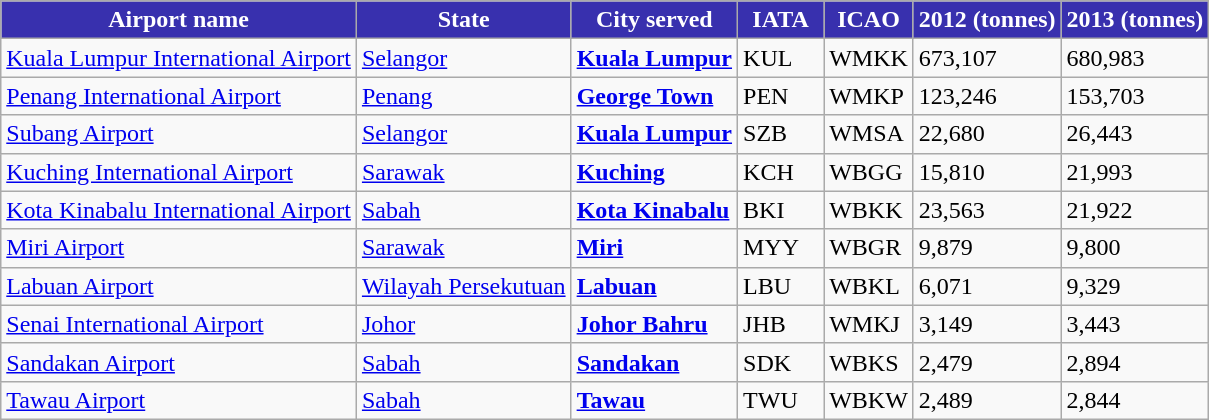<table class="sortable wikitable">
<tr>
<th style="background:#3830AE;color: white">Airport name</th>
<th style="background:#3830AE;color: white">State</th>
<th style="background:#3830AE;color: white">City served</th>
<th style="background:#3830AE;color: white" width=50px>IATA</th>
<th style="background:#3830AE;color: white" width=50px>ICAO</th>
<th style="background:#3830AE;color: white">2012 (tonnes)</th>
<th style="background:#3830AE;color: white">2013 (tonnes)</th>
</tr>
<tr>
<td><a href='#'>Kuala Lumpur International Airport</a></td>
<td><a href='#'>Selangor</a></td>
<td><strong><a href='#'>Kuala Lumpur</a></strong></td>
<td>KUL</td>
<td>WMKK</td>
<td>673,107</td>
<td>680,983</td>
</tr>
<tr>
<td><a href='#'>Penang International Airport</a></td>
<td><a href='#'>Penang</a></td>
<td><strong><a href='#'>George Town</a></strong></td>
<td>PEN</td>
<td>WMKP</td>
<td>123,246</td>
<td>153,703</td>
</tr>
<tr>
<td><a href='#'>Subang Airport</a></td>
<td><a href='#'>Selangor</a></td>
<td><strong><a href='#'>Kuala Lumpur</a></strong></td>
<td>SZB</td>
<td>WMSA</td>
<td>22,680</td>
<td>26,443</td>
</tr>
<tr>
<td><a href='#'>Kuching International Airport</a></td>
<td><a href='#'>Sarawak</a></td>
<td><strong><a href='#'>Kuching</a></strong></td>
<td>KCH</td>
<td>WBGG</td>
<td>15,810</td>
<td>21,993</td>
</tr>
<tr>
<td><a href='#'>Kota Kinabalu International Airport</a></td>
<td><a href='#'>Sabah</a></td>
<td><strong><a href='#'>Kota Kinabalu</a></strong></td>
<td>BKI</td>
<td>WBKK</td>
<td>23,563</td>
<td>21,922</td>
</tr>
<tr>
<td><a href='#'>Miri Airport</a></td>
<td><a href='#'>Sarawak</a></td>
<td><strong><a href='#'>Miri</a></strong></td>
<td>MYY</td>
<td>WBGR</td>
<td>9,879</td>
<td>9,800</td>
</tr>
<tr>
<td><a href='#'>Labuan Airport</a></td>
<td><a href='#'>Wilayah Persekutuan</a></td>
<td><strong><a href='#'>Labuan</a></strong></td>
<td>LBU</td>
<td>WBKL</td>
<td>6,071</td>
<td>9,329</td>
</tr>
<tr>
<td><a href='#'>Senai International Airport</a></td>
<td><a href='#'>Johor</a></td>
<td><strong><a href='#'>Johor Bahru</a></strong></td>
<td>JHB</td>
<td>WMKJ</td>
<td>3,149</td>
<td>3,443</td>
</tr>
<tr>
<td><a href='#'>Sandakan Airport</a></td>
<td><a href='#'>Sabah</a></td>
<td><strong><a href='#'>Sandakan</a></strong></td>
<td>SDK</td>
<td>WBKS</td>
<td>2,479</td>
<td>2,894</td>
</tr>
<tr>
<td><a href='#'>Tawau Airport</a></td>
<td><a href='#'>Sabah</a></td>
<td><strong><a href='#'>Tawau</a></strong></td>
<td>TWU</td>
<td>WBKW</td>
<td>2,489</td>
<td>2,844</td>
</tr>
</table>
